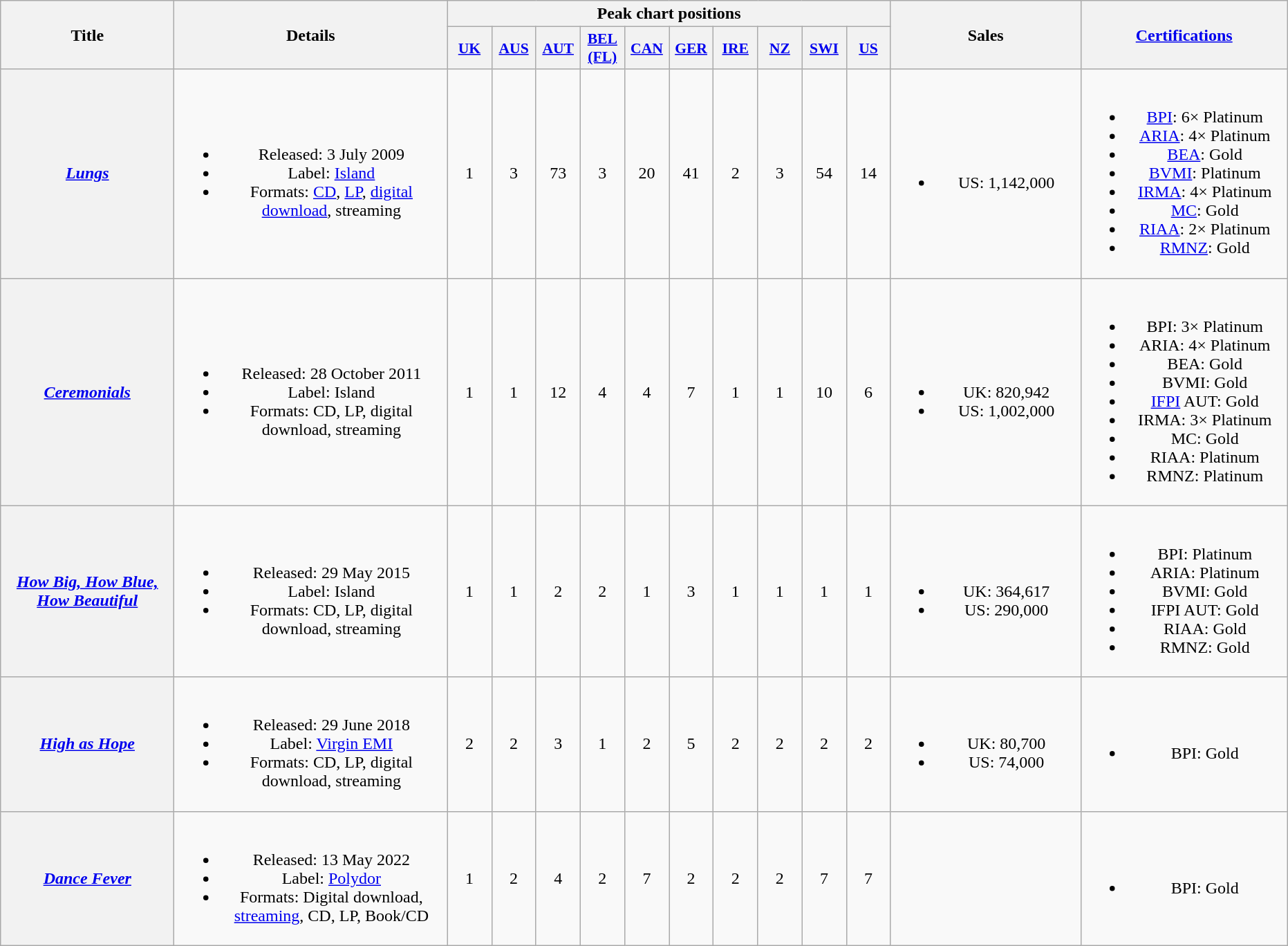<table class="wikitable plainrowheaders" style="text-align:center;">
<tr>
<th scope="col" rowspan="2" style="width:10em;">Title</th>
<th scope="col" rowspan="2" style="width:16em;">Details</th>
<th scope="col" colspan="10">Peak chart positions</th>
<th scope="col" rowspan="2" style="width:11em;">Sales</th>
<th scope="col" rowspan="2" style="width:12em;"><a href='#'>Certifications</a></th>
</tr>
<tr>
<th scope="col" style="width:2.5em;font-size:90%;"><a href='#'>UK</a><br></th>
<th scope="col" style="width:2.5em;font-size:90%;"><a href='#'>AUS</a><br></th>
<th scope="col" style="width:2.5em;font-size:90%;"><a href='#'>AUT</a><br></th>
<th scope="col" style="width:2.5em;font-size:90%;"><a href='#'>BEL<br>(FL)</a><br></th>
<th scope="col" style="width:2.5em;font-size:90%;"><a href='#'>CAN</a><br></th>
<th scope="col" style="width:2.5em;font-size:90%;"><a href='#'>GER</a><br></th>
<th scope="col" style="width:2.5em;font-size:90%;"><a href='#'>IRE</a><br></th>
<th scope="col" style="width:2.5em;font-size:90%;"><a href='#'>NZ</a><br></th>
<th scope="col" style="width:2.5em;font-size:90%;"><a href='#'>SWI</a><br></th>
<th scope="col" style="width:2.5em;font-size:90%;"><a href='#'>US</a><br></th>
</tr>
<tr>
<th scope="row"><em><a href='#'>Lungs</a></em></th>
<td><br><ul><li>Released: 3 July 2009</li><li>Label: <a href='#'>Island</a></li><li>Formats: <a href='#'>CD</a>, <a href='#'>LP</a>, <a href='#'>digital download</a>, streaming</li></ul></td>
<td>1</td>
<td>3</td>
<td>73</td>
<td>3</td>
<td>20</td>
<td>41</td>
<td>2</td>
<td>3</td>
<td>54</td>
<td>14</td>
<td><br><ul><li>US: 1,142,000</li></ul></td>
<td><br><ul><li><a href='#'>BPI</a>: 6× Platinum</li><li><a href='#'>ARIA</a>: 4× Platinum</li><li><a href='#'>BEA</a>: Gold</li><li><a href='#'>BVMI</a>: Platinum</li><li><a href='#'>IRMA</a>: 4× Platinum</li><li><a href='#'>MC</a>: Gold</li><li><a href='#'>RIAA</a>: 2× Platinum</li><li><a href='#'>RMNZ</a>: Gold</li></ul></td>
</tr>
<tr>
<th scope="row"><em><a href='#'>Ceremonials</a></em></th>
<td><br><ul><li>Released: 28 October 2011</li><li>Label: Island</li><li>Formats: CD, LP, digital download, streaming</li></ul></td>
<td>1</td>
<td>1</td>
<td>12</td>
<td>4</td>
<td>4</td>
<td>7</td>
<td>1</td>
<td>1</td>
<td>10</td>
<td>6</td>
<td><br><ul><li>UK: 820,942</li><li>US: 1,002,000</li></ul></td>
<td><br><ul><li>BPI: 3× Platinum</li><li>ARIA: 4× Platinum</li><li>BEA: Gold</li><li>BVMI: Gold</li><li><a href='#'>IFPI</a> AUT: Gold</li><li>IRMA: 3× Platinum</li><li>MC: Gold</li><li>RIAA: Platinum</li><li>RMNZ: Platinum</li></ul></td>
</tr>
<tr>
<th scope="row"><em><a href='#'>How Big, How Blue, How Beautiful</a></em></th>
<td><br><ul><li>Released: 29 May 2015</li><li>Label: Island</li><li>Formats: CD, LP, digital download, streaming</li></ul></td>
<td>1</td>
<td>1</td>
<td>2</td>
<td>2</td>
<td>1</td>
<td>3</td>
<td>1</td>
<td>1</td>
<td>1</td>
<td>1</td>
<td><br><ul><li>UK: 364,617</li><li>US: 290,000</li></ul></td>
<td><br><ul><li>BPI: Platinum</li><li>ARIA: Platinum</li><li>BVMI: Gold</li><li>IFPI AUT: Gold</li><li>RIAA: Gold</li><li>RMNZ: Gold</li></ul></td>
</tr>
<tr>
<th scope="row"><em><a href='#'>High as Hope</a></em></th>
<td><br><ul><li>Released: 29 June 2018</li><li>Label: <a href='#'>Virgin EMI</a></li><li>Formats: CD, LP, digital download, streaming</li></ul></td>
<td>2</td>
<td>2</td>
<td>3</td>
<td>1</td>
<td>2</td>
<td>5</td>
<td>2</td>
<td>2</td>
<td>2</td>
<td>2</td>
<td><br><ul><li>UK: 80,700</li><li>US: 74,000</li></ul></td>
<td><br><ul><li>BPI: Gold</li></ul></td>
</tr>
<tr>
<th scope="row"><em><a href='#'>Dance Fever</a></em></th>
<td><br><ul><li>Released: 13 May 2022</li><li>Label: <a href='#'>Polydor</a></li><li>Formats: Digital download, <a href='#'>streaming</a>, CD, LP, Book/CD</li></ul></td>
<td>1</td>
<td>2</td>
<td>4</td>
<td>2</td>
<td>7</td>
<td>2</td>
<td>2</td>
<td>2</td>
<td>7</td>
<td>7</td>
<td></td>
<td><br><ul><li>BPI: Gold</li></ul></td>
</tr>
</table>
